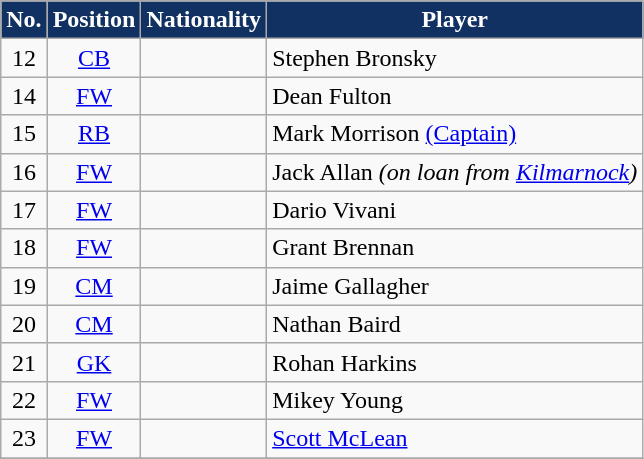<table class="wikitable" style="text-align: center">
<tr>
<th style="background:#123163; color:white;" scope="col">No.</th>
<th style="background:#123163; color:white;" scope="col">Position</th>
<th style="background:#123163; color:white;" scope="col">Nationality</th>
<th style="background:#123163; color:white;" scope="col">Player</th>
</tr>
<tr>
<td>12</td>
<td><a href='#'>CB</a></td>
<td></td>
<td align=left>Stephen Bronsky</td>
</tr>
<tr>
<td>14</td>
<td><a href='#'>FW</a></td>
<td></td>
<td align=left>Dean Fulton</td>
</tr>
<tr>
<td>15</td>
<td><a href='#'>RB</a></td>
<td></td>
<td align=left>Mark Morrison <a href='#'>(Captain)</a></td>
</tr>
<tr>
<td>16</td>
<td><a href='#'>FW</a></td>
<td></td>
<td align=left>Jack Allan <em>(on loan from <a href='#'>Kilmarnock</a>)</em></td>
</tr>
<tr>
<td>17</td>
<td><a href='#'>FW</a></td>
<td></td>
<td align=left>Dario Vivani</td>
</tr>
<tr>
<td>18</td>
<td><a href='#'>FW</a></td>
<td></td>
<td align=left>Grant Brennan</td>
</tr>
<tr>
<td>19</td>
<td><a href='#'>CM</a></td>
<td></td>
<td align=left>Jaime Gallagher</td>
</tr>
<tr>
<td>20</td>
<td><a href='#'>CM</a></td>
<td></td>
<td align=left>Nathan Baird</td>
</tr>
<tr>
<td>21</td>
<td><a href='#'>GK</a></td>
<td></td>
<td align=left>Rohan Harkins</td>
</tr>
<tr>
<td>22</td>
<td><a href='#'>FW</a></td>
<td></td>
<td align=left>Mikey Young</td>
</tr>
<tr>
<td>23</td>
<td><a href='#'>FW</a></td>
<td></td>
<td align=left><a href='#'>Scott McLean</a></td>
</tr>
<tr>
</tr>
</table>
